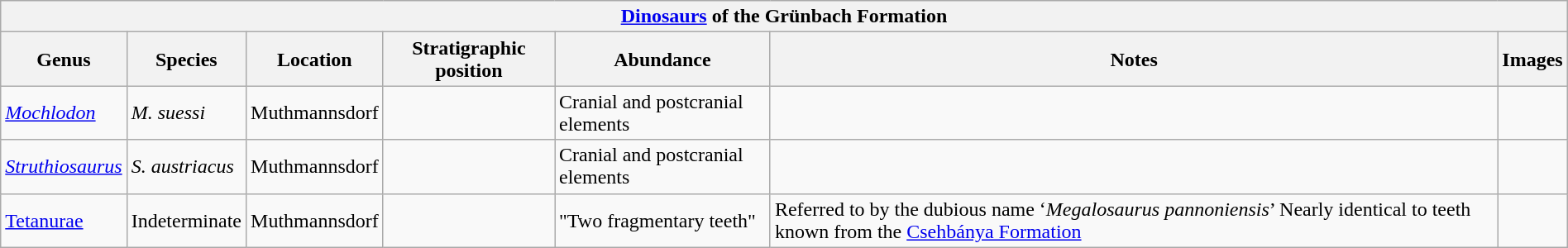<table class="wikitable" align="center" width="100%">
<tr>
<th colspan="7" align="center"><strong><a href='#'>Dinosaurs</a> of the Grünbach Formation</strong></th>
</tr>
<tr>
<th>Genus</th>
<th>Species</th>
<th>Location</th>
<th>Stratigraphic position</th>
<th>Abundance</th>
<th>Notes</th>
<th>Images</th>
</tr>
<tr>
<td><em><a href='#'>Mochlodon</a></em></td>
<td><em>M. suessi</em></td>
<td>Muthmannsdorf</td>
<td></td>
<td>Cranial and postcranial elements</td>
<td></td>
<td></td>
</tr>
<tr>
<td><em><a href='#'>Struthiosaurus</a></em></td>
<td><em>S. austriacus</em></td>
<td>Muthmannsdorf</td>
<td></td>
<td>Cranial and postcranial elements</td>
<td></td>
<td></td>
</tr>
<tr>
<td><a href='#'>Tetanurae</a></td>
<td>Indeterminate</td>
<td>Muthmannsdorf</td>
<td></td>
<td>"Two fragmentary teeth"</td>
<td>Referred to by the dubious name ‘<em>Megalosaurus pannoniensis</em>’ Nearly identical to teeth known from the <a href='#'>Csehbánya Formation</a></td>
<td></td>
</tr>
</table>
